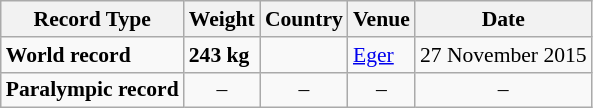<table class="wikitable" style="font-size:90%">
<tr>
<th>Record Type</th>
<th>Weight</th>
<th>Country</th>
<th>Venue</th>
<th>Date</th>
</tr>
<tr>
<td><strong>World record</strong></td>
<td><strong>243 kg</strong></td>
<td></td>
<td><a href='#'>Eger</a></td>
<td>27 November 2015</td>
</tr>
<tr>
<td><strong>Paralympic record</strong></td>
<td align="center">–</td>
<td align="center">–</td>
<td align="center">–</td>
<td align="center">–</td>
</tr>
</table>
